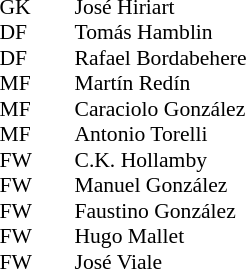<table cellspacing="0" cellpadding="0" style="font-size:90%; margin:0.2em auto;">
<tr>
<th width="25"></th>
<th width="25"></th>
</tr>
<tr>
<td>GK</td>
<td></td>
<td> José Hiriart</td>
</tr>
<tr>
<td>DF</td>
<td></td>
<td> Tomás Hamblin</td>
</tr>
<tr>
<td>DF</td>
<td></td>
<td> Rafael Bordabehere</td>
</tr>
<tr>
<td>MF</td>
<td></td>
<td> Martín Redín</td>
</tr>
<tr>
<td>MF</td>
<td></td>
<td> Caraciolo González</td>
</tr>
<tr>
<td>MF</td>
<td></td>
<td> Antonio Torelli</td>
</tr>
<tr>
<td>FW</td>
<td></td>
<td> C.K. Hollamby</td>
</tr>
<tr>
<td>FW</td>
<td></td>
<td> Manuel González</td>
</tr>
<tr>
<td>FW</td>
<td></td>
<td> Faustino González</td>
</tr>
<tr>
<td>FW</td>
<td></td>
<td> Hugo Mallet</td>
</tr>
<tr>
<td>FW</td>
<td></td>
<td> José Viale</td>
</tr>
</table>
